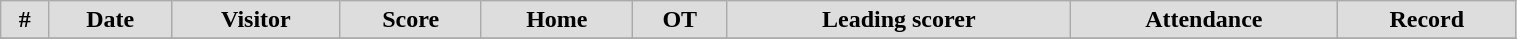<table class="wikitable" width="80%">
<tr align="center"  bgcolor="#dddddd">
<td><strong>#</strong></td>
<td><strong>Date</strong></td>
<td><strong>Visitor</strong></td>
<td><strong>Score</strong></td>
<td><strong>Home</strong></td>
<td><strong>OT</strong></td>
<td><strong>Leading scorer</strong></td>
<td><strong>Attendance</strong></td>
<td><strong>Record</strong></td>
</tr>
<tr align="center">
</tr>
</table>
